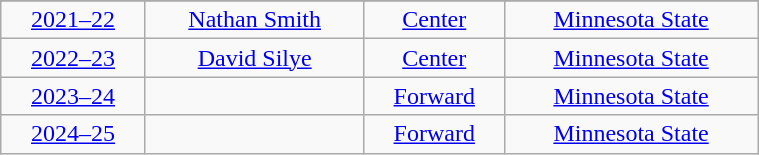<table class="wikitable sortable" width=40%>
<tr>
</tr>
<tr align=center>
<td><a href='#'>2021–22</a></td>
<td><a href='#'>Nathan Smith</a></td>
<td><a href='#'>Center</a></td>
<td><a href='#'>Minnesota State</a></td>
</tr>
<tr align=center>
<td><a href='#'>2022–23</a></td>
<td><a href='#'>David Silye</a></td>
<td><a href='#'>Center</a></td>
<td><a href='#'>Minnesota State</a></td>
</tr>
<tr align=center>
<td><a href='#'>2023–24</a></td>
<td></td>
<td><a href='#'>Forward</a></td>
<td><a href='#'>Minnesota State</a></td>
</tr>
<tr align=center>
<td><a href='#'>2024–25</a></td>
<td></td>
<td><a href='#'>Forward</a></td>
<td><a href='#'>Minnesota State</a></td>
</tr>
</table>
